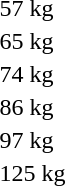<table>
<tr>
<td rowspan=2>57 kg<br></td>
<td rowspan=2></td>
<td rowspan=2></td>
<td></td>
</tr>
<tr>
<td></td>
</tr>
<tr>
<td rowspan=2>65 kg<br></td>
<td rowspan=2></td>
<td rowspan=2></td>
<td></td>
</tr>
<tr>
<td></td>
</tr>
<tr>
<td rowspan=2>74 kg<br></td>
<td rowspan=2></td>
<td rowspan=2></td>
<td></td>
</tr>
<tr>
<td></td>
</tr>
<tr>
<td rowspan=2>86 kg<br></td>
<td rowspan=2></td>
<td rowspan=2></td>
<td></td>
</tr>
<tr>
<td></td>
</tr>
<tr>
<td rowspan=2>97 kg<br></td>
<td rowspan=2></td>
<td rowspan=2></td>
<td></td>
</tr>
<tr>
<td></td>
</tr>
<tr>
<td rowspan=2>125 kg<br></td>
<td rowspan=2></td>
<td rowspan=2></td>
<td></td>
</tr>
<tr>
<td></td>
</tr>
</table>
